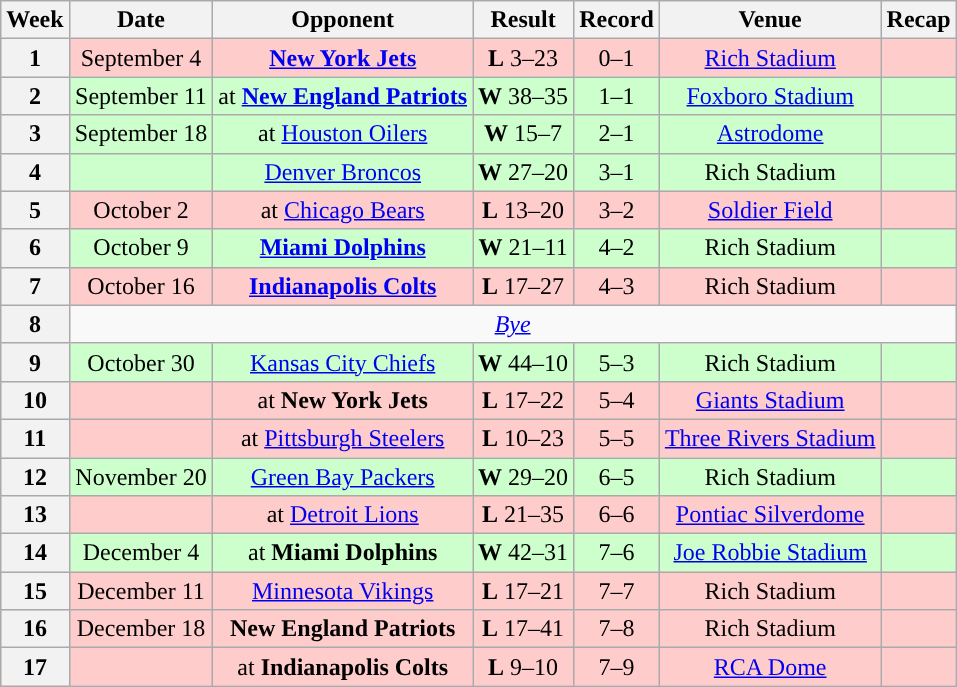<table class="wikitable" style="text-align:center">
<tr>
<th>Week</th>
<th>Date</th>
<th>Opponent</th>
<th>Result</th>
<th>Record</th>
<th>Venue</th>
<th>Recap</th>
</tr>
<tr style="background: #fcc;">
<th>1</th>
<td>September 4</td>
<td><strong><a href='#'>New York Jets</a></strong></td>
<td><strong>L</strong> 3–23</td>
<td>0–1</td>
<td><a href='#'>Rich Stadium</a></td>
<td></td>
</tr>
<tr style="background: #cfc;">
<th>2</th>
<td>September 11</td>
<td>at <strong><a href='#'>New England Patriots</a></strong></td>
<td><strong>W</strong> 38–35</td>
<td>1–1</td>
<td><a href='#'>Foxboro Stadium</a></td>
<td></td>
</tr>
<tr style="background: #cfc;">
<th>3</th>
<td>September 18</td>
<td>at <a href='#'>Houston Oilers</a></td>
<td><strong>W</strong> 15–7</td>
<td>2–1</td>
<td><a href='#'>Astrodome</a></td>
<td></td>
</tr>
<tr style="background: #cfc;">
<th>4</th>
<td></td>
<td><a href='#'>Denver Broncos</a></td>
<td><strong>W</strong> 27–20</td>
<td>3–1</td>
<td>Rich Stadium</td>
<td></td>
</tr>
<tr style="background: #fcc;">
<th>5</th>
<td>October 2</td>
<td>at <a href='#'>Chicago Bears</a></td>
<td><strong>L</strong> 13–20</td>
<td>3–2</td>
<td><a href='#'>Soldier Field</a></td>
<td></td>
</tr>
<tr style="background: #cfc;">
<th>6</th>
<td>October 9</td>
<td><strong><a href='#'>Miami Dolphins</a></strong></td>
<td><strong>W</strong> 21–11</td>
<td>4–2</td>
<td>Rich Stadium</td>
<td></td>
</tr>
<tr style="background: #fcc;">
<th>7</th>
<td>October 16</td>
<td><strong><a href='#'>Indianapolis Colts</a></strong></td>
<td><strong>L</strong> 17–27</td>
<td>4–3</td>
<td>Rich Stadium</td>
<td></td>
</tr>
<tr>
<th>8</th>
<td colspan="6"><em><a href='#'>Bye</a></em></td>
</tr>
<tr style="background: #cfc;">
<th>9</th>
<td>October 30</td>
<td><a href='#'>Kansas City Chiefs</a></td>
<td><strong>W</strong> 44–10</td>
<td>5–3</td>
<td>Rich Stadium</td>
<td></td>
</tr>
<tr style="background: #fcc;">
<th>10</th>
<td></td>
<td>at <strong>New York Jets</strong></td>
<td><strong>L</strong> 17–22</td>
<td>5–4</td>
<td><a href='#'>Giants Stadium</a></td>
<td></td>
</tr>
<tr style="background: #fcc;">
<th>11</th>
<td></td>
<td>at <a href='#'>Pittsburgh Steelers</a></td>
<td><strong>L</strong> 10–23</td>
<td>5–5</td>
<td><a href='#'>Three Rivers Stadium</a></td>
<td></td>
</tr>
<tr style="background: #cfc;">
<th>12</th>
<td>November 20</td>
<td><a href='#'>Green Bay Packers</a></td>
<td><strong>W</strong> 29–20</td>
<td>6–5</td>
<td>Rich Stadium</td>
<td></td>
</tr>
<tr style="background: #fcc;">
<th>13</th>
<td></td>
<td>at <a href='#'>Detroit Lions</a></td>
<td><strong>L</strong> 21–35</td>
<td>6–6</td>
<td><a href='#'>Pontiac Silverdome</a></td>
<td></td>
</tr>
<tr style="background: #cfc;">
<th>14</th>
<td>December 4</td>
<td>at <strong>Miami Dolphins</strong></td>
<td><strong>W</strong> 42–31</td>
<td>7–6</td>
<td><a href='#'>Joe Robbie Stadium</a></td>
<td></td>
</tr>
<tr style="background: #fcc;">
<th>15</th>
<td>December 11</td>
<td><a href='#'>Minnesota Vikings</a></td>
<td><strong>L</strong> 17–21</td>
<td>7–7</td>
<td>Rich Stadium</td>
<td></td>
</tr>
<tr style="background: #fcc;">
<th>16</th>
<td>December 18</td>
<td><strong>New England Patriots</strong></td>
<td><strong>L</strong> 17–41</td>
<td>7–8</td>
<td>Rich Stadium</td>
<td></td>
</tr>
<tr style="background: #fcc;">
<th>17</th>
<td></td>
<td>at <strong>Indianapolis Colts</strong></td>
<td><strong>L</strong> 9–10</td>
<td>7–9</td>
<td><a href='#'>RCA Dome</a></td>
<td></td>
</tr>
</table>
